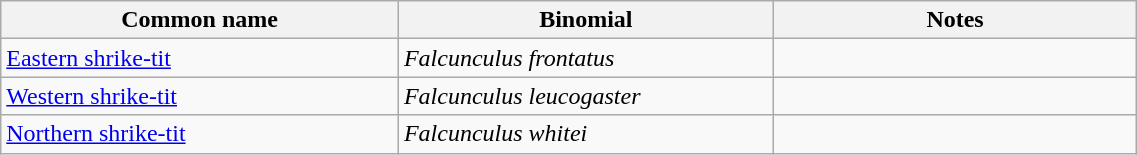<table style="width:60%;" class="wikitable">
<tr>
<th width=35%>Common name</th>
<th width=33%>Binomial</th>
<th width=32%>Notes</th>
</tr>
<tr>
<td><a href='#'>Eastern shrike-tit</a></td>
<td><em>Falcunculus frontatus</em></td>
<td></td>
</tr>
<tr>
<td><a href='#'>Western shrike-tit</a></td>
<td><em>Falcunculus leucogaster</em></td>
<td></td>
</tr>
<tr>
<td><a href='#'>Northern shrike-tit</a></td>
<td><em>Falcunculus whitei</em></td>
<td></td>
</tr>
</table>
